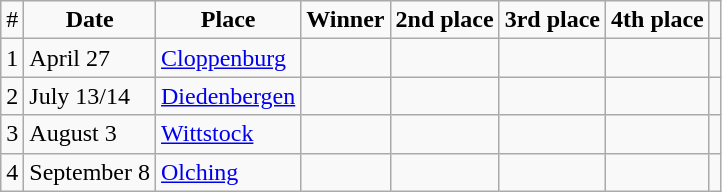<table class=wikitable>
<tr>
<td>#</td>
<td align="center"><strong>Date</strong></td>
<td align="center"><strong>Place</strong></td>
<td align="center"><strong>Winner</strong></td>
<td align="center"><strong>2nd place</strong></td>
<td align="center"><strong>3rd place</strong></td>
<td align="center"><strong>4th place</strong></td>
<td align="center"></td>
</tr>
<tr>
<td align="center">1</td>
<td>April 27</td>
<td><a href='#'>Cloppenburg</a></td>
<td></td>
<td></td>
<td></td>
<td></td>
<td></td>
</tr>
<tr>
<td align="center">2</td>
<td>July 13/14</td>
<td><a href='#'>Diedenbergen</a></td>
<td></td>
<td></td>
<td></td>
<td></td>
<td></td>
</tr>
<tr>
<td align="center">3</td>
<td>August 3</td>
<td><a href='#'>Wittstock</a></td>
<td></td>
<td></td>
<td></td>
<td></td>
<td></td>
</tr>
<tr>
<td align="center">4</td>
<td>September 8</td>
<td><a href='#'>Olching</a></td>
<td></td>
<td></td>
<td></td>
<td></td>
<td></td>
</tr>
</table>
